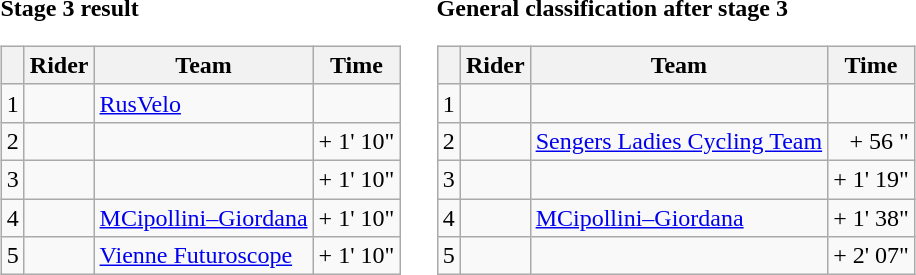<table>
<tr>
<td><strong>Stage 3 result</strong><br><table class="wikitable">
<tr>
<th></th>
<th>Rider</th>
<th>Team</th>
<th>Time</th>
</tr>
<tr>
<td>1</td>
<td></td>
<td><a href='#'>RusVelo</a></td>
<td align="right"></td>
</tr>
<tr>
<td>2</td>
<td></td>
<td></td>
<td align="right">+ 1' 10"</td>
</tr>
<tr>
<td>3</td>
<td></td>
<td></td>
<td align="right">+ 1' 10"</td>
</tr>
<tr>
<td>4</td>
<td></td>
<td><a href='#'>MCipollini–Giordana</a></td>
<td align="right">+ 1' 10"</td>
</tr>
<tr>
<td>5</td>
<td></td>
<td><a href='#'>Vienne Futuroscope</a></td>
<td align="right">+ 1' 10"</td>
</tr>
</table>
</td>
<td></td>
<td><strong>General classification after stage 3</strong><br><table class="wikitable">
<tr>
<th></th>
<th>Rider</th>
<th>Team</th>
<th>Time</th>
</tr>
<tr>
<td>1</td>
<td></td>
<td></td>
<td align="right"></td>
</tr>
<tr>
<td>2</td>
<td></td>
<td><a href='#'>Sengers Ladies Cycling Team</a></td>
<td align="right">+ 56 "</td>
</tr>
<tr>
<td>3</td>
<td></td>
<td></td>
<td align="right">+ 1' 19"</td>
</tr>
<tr>
<td>4</td>
<td></td>
<td><a href='#'>MCipollini–Giordana</a></td>
<td align="right">+ 1' 38"</td>
</tr>
<tr>
<td>5</td>
<td></td>
<td></td>
<td align="right">+ 2' 07"</td>
</tr>
</table>
</td>
</tr>
</table>
